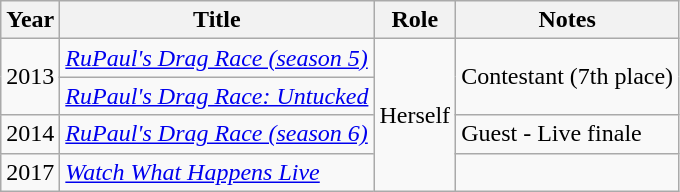<table class="wikitable">
<tr>
<th>Year</th>
<th>Title</th>
<th>Role</th>
<th>Notes</th>
</tr>
<tr>
<td rowspan="2">2013</td>
<td><em><a href='#'>RuPaul's Drag Race (season 5)</a></em></td>
<td rowspan="4">Herself</td>
<td rowspan="2">Contestant (7th place)</td>
</tr>
<tr>
<td><em><a href='#'>RuPaul's Drag Race: Untucked</a></em></td>
</tr>
<tr>
<td>2014</td>
<td><em><a href='#'>RuPaul's Drag Race (season 6)</a></em></td>
<td>Guest - Live finale</td>
</tr>
<tr>
<td>2017</td>
<td><a href='#'><em>Watch What Happens Live</em></a></td>
<td></td>
</tr>
</table>
